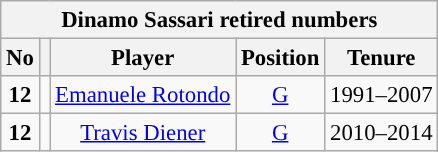<table class="wikitable sortable" style="font-size: 95%; text-align:center;">
<tr>
<th colspan=6>Dinamo Sassari retired numbers</th>
</tr>
<tr>
<th>No</th>
<th></th>
<th>Player</th>
<th>Position</th>
<th>Tenure</th>
</tr>
<tr>
<td><strong>12</strong></td>
<td></td>
<td><a href='#'>Emanuele Rotondo</a></td>
<td><a href='#'>G</a></td>
<td>1991–2007</td>
</tr>
<tr>
<td><strong>12</strong></td>
<td></td>
<td><a href='#'>Travis Diener</a></td>
<td><a href='#'>G</a></td>
<td>2010–2014</td>
</tr>
</table>
